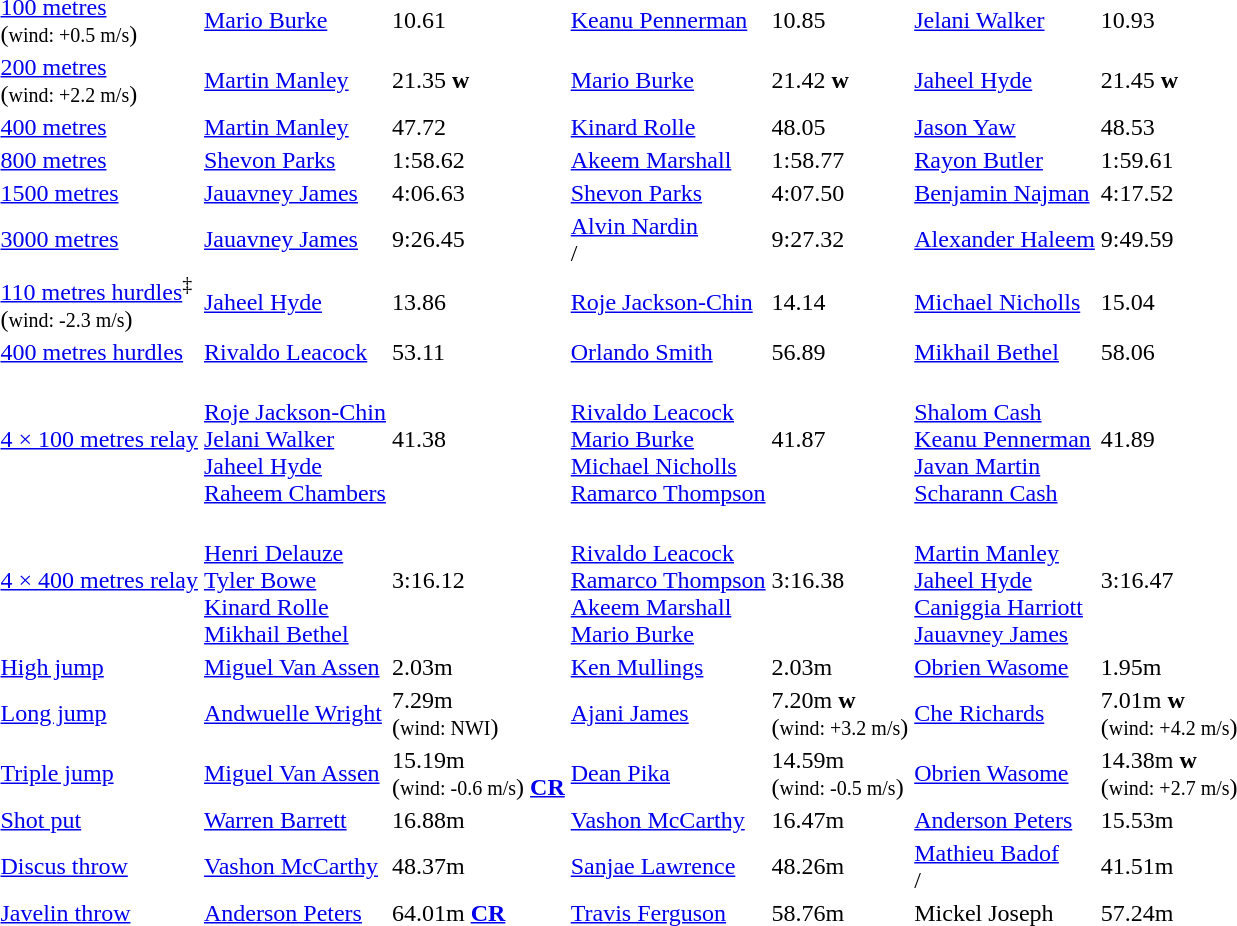<table>
<tr>
<td><a href='#'>100 metres</a> <br>(<small>wind: +0.5 m/s</small>)</td>
<td align=left><a href='#'>Mario Burke</a> <br> </td>
<td>10.61</td>
<td align=left><a href='#'>Keanu Pennerman</a> <br> </td>
<td>10.85</td>
<td align=left><a href='#'>Jelani Walker</a> <br> </td>
<td>10.93</td>
</tr>
<tr>
<td><a href='#'>200 metres</a> <br>(<small>wind: +2.2 m/s</small>)</td>
<td align=left><a href='#'>Martin Manley</a> <br> </td>
<td>21.35 <strong>w</strong></td>
<td align=left><a href='#'>Mario Burke</a> <br> </td>
<td>21.42 <strong>w</strong></td>
<td align=left><a href='#'>Jaheel Hyde</a> <br> </td>
<td>21.45 <strong>w</strong></td>
</tr>
<tr>
<td><a href='#'>400 metres</a></td>
<td align=left><a href='#'>Martin Manley</a> <br> </td>
<td>47.72</td>
<td align=left><a href='#'>Kinard Rolle</a> <br> </td>
<td>48.05</td>
<td align=left><a href='#'>Jason Yaw</a> <br> </td>
<td>48.53</td>
</tr>
<tr>
<td><a href='#'>800 metres</a></td>
<td align=left><a href='#'>Shevon Parks</a> <br> </td>
<td>1:58.62</td>
<td align=left><a href='#'>Akeem Marshall</a> <br> </td>
<td>1:58.77</td>
<td align=left><a href='#'>Rayon Butler</a> <br> </td>
<td>1:59.61</td>
</tr>
<tr>
<td><a href='#'>1500 metres</a></td>
<td align=left><a href='#'>Jauavney James</a> <br> </td>
<td>4:06.63</td>
<td align=left><a href='#'>Shevon Parks</a> <br> </td>
<td>4:07.50</td>
<td align=left><a href='#'>Benjamin Najman</a> <br> </td>
<td>4:17.52</td>
</tr>
<tr>
<td><a href='#'>3000 metres</a></td>
<td align=left><a href='#'>Jauavney James</a> <br> </td>
<td>9:26.45</td>
<td align=left><a href='#'>Alvin Nardin</a> <br> /</td>
<td>9:27.32</td>
<td align=left><a href='#'>Alexander Haleem</a> <br> </td>
<td>9:49.59</td>
</tr>
<tr>
<td><a href='#'>110 metres hurdles</a><sup>‡</sup> <br>(<small>wind: -2.3 m/s</small>)</td>
<td align=left><a href='#'>Jaheel Hyde</a> <br> </td>
<td>13.86</td>
<td align=left><a href='#'>Roje Jackson-Chin</a> <br> </td>
<td>14.14</td>
<td align=left><a href='#'>Michael Nicholls</a> <br> </td>
<td>15.04</td>
</tr>
<tr>
<td><a href='#'>400 metres hurdles</a></td>
<td align=left><a href='#'>Rivaldo Leacock</a> <br> </td>
<td>53.11</td>
<td align=left><a href='#'>Orlando Smith</a> <br> </td>
<td>56.89</td>
<td align=left><a href='#'>Mikhail Bethel</a> <br> </td>
<td>58.06</td>
</tr>
<tr>
<td><a href='#'>4 × 100 metres relay</a></td>
<td align=left> <br><a href='#'>Roje Jackson-Chin</a> <br><a href='#'>Jelani Walker</a> <br><a href='#'>Jaheel Hyde</a> <br><a href='#'>Raheem Chambers</a></td>
<td>41.38</td>
<td align=left> <br><a href='#'>Rivaldo Leacock</a> <br><a href='#'>Mario Burke</a> <br><a href='#'>Michael Nicholls</a> <br><a href='#'>Ramarco Thompson</a></td>
<td>41.87</td>
<td align=left> <br><a href='#'>Shalom Cash</a> <br><a href='#'>Keanu Pennerman</a> <br><a href='#'>Javan Martin</a> <br><a href='#'>Scharann Cash</a></td>
<td>41.89</td>
</tr>
<tr>
<td><a href='#'>4 × 400 metres relay</a></td>
<td align=left> <br><a href='#'>Henri Delauze</a> <br><a href='#'>Tyler Bowe</a> <br><a href='#'>Kinard Rolle</a> <br><a href='#'>Mikhail Bethel</a></td>
<td>3:16.12</td>
<td align=left> <br><a href='#'>Rivaldo Leacock</a> <br><a href='#'>Ramarco Thompson</a> <br><a href='#'>Akeem Marshall</a> <br><a href='#'>Mario Burke</a></td>
<td>3:16.38</td>
<td align=left> <br><a href='#'>Martin Manley</a> <br><a href='#'>Jaheel Hyde</a> <br><a href='#'>Caniggia Harriott</a> <br><a href='#'>Jauavney James</a></td>
<td>3:16.47</td>
</tr>
<tr>
<td><a href='#'>High jump</a></td>
<td align=left><a href='#'>Miguel Van Assen</a> <br> </td>
<td>2.03m</td>
<td align=left><a href='#'>Ken Mullings</a> <br> </td>
<td>2.03m</td>
<td align=left><a href='#'>Obrien Wasome</a> <br> </td>
<td>1.95m</td>
</tr>
<tr>
<td><a href='#'>Long jump</a></td>
<td align=left><a href='#'>Andwuelle Wright</a> <br> </td>
<td>7.29m <br>(<small>wind: NWI</small>)</td>
<td align=left><a href='#'>Ajani James</a> <br> </td>
<td>7.20m <strong>w</strong><br>(<small>wind: +3.2 m/s</small>)</td>
<td align=left><a href='#'>Che Richards</a> <br> </td>
<td>7.01m <strong>w</strong> <br>(<small>wind: +4.2 m/s</small>)</td>
</tr>
<tr>
<td><a href='#'>Triple jump</a></td>
<td align=left><a href='#'>Miguel Van Assen</a> <br> </td>
<td>15.19m <br>(<small>wind: -0.6 m/s</small>) <a href='#'><strong>CR</strong></a></td>
<td align=left><a href='#'>Dean Pika</a> <br> </td>
<td>14.59m <br>(<small>wind: -0.5 m/s</small>)</td>
<td align=left><a href='#'>Obrien Wasome</a> <br> </td>
<td>14.38m <strong>w</strong><br>(<small>wind: +2.7 m/s</small>)</td>
</tr>
<tr>
<td><a href='#'>Shot put</a></td>
<td align=left><a href='#'>Warren Barrett</a> <br> </td>
<td>16.88m</td>
<td align=left><a href='#'>Vashon McCarthy</a> <br> </td>
<td>16.47m</td>
<td align=left><a href='#'>Anderson Peters</a> <br> </td>
<td>15.53m</td>
</tr>
<tr>
<td><a href='#'>Discus throw</a></td>
<td align=left><a href='#'>Vashon McCarthy</a> <br> </td>
<td>48.37m</td>
<td align=left><a href='#'>Sanjae Lawrence</a> <br> </td>
<td>48.26m</td>
<td align=left><a href='#'>Mathieu Badof</a> <br> /</td>
<td>41.51m</td>
</tr>
<tr>
<td><a href='#'>Javelin throw</a></td>
<td align=left><a href='#'>Anderson Peters</a> <br> </td>
<td>64.01m <a href='#'><strong>CR</strong></a></td>
<td align=left><a href='#'>Travis Ferguson</a> <br> </td>
<td>58.76m</td>
<td align=left>Mickel Joseph <br> </td>
<td>57.24m</td>
</tr>
</table>
